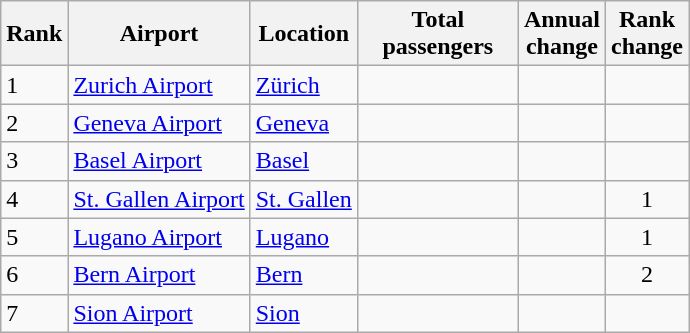<table class="wikitable">
<tr>
<th>Rank</th>
<th>Airport</th>
<th>Location</th>
<th style="width:100px">Total<br>passengers</th>
<th>Annual<br>change</th>
<th>Rank<br>change</th>
</tr>
<tr>
<td>1</td>
<td><a href='#'>Zurich Airport</a></td>
<td><a href='#'>Zürich</a></td>
<td align="right"></td>
<td align="right"></td>
<td style="text-align:center;"></td>
</tr>
<tr>
<td>2</td>
<td><a href='#'>Geneva Airport</a></td>
<td><a href='#'>Geneva</a></td>
<td align="right"></td>
<td align="right"></td>
<td style="text-align:center;"></td>
</tr>
<tr>
<td>3</td>
<td><a href='#'>Basel Airport</a></td>
<td><a href='#'>Basel</a></td>
<td align="right"></td>
<td align="right"></td>
<td style="text-align:center;"></td>
</tr>
<tr>
<td>4</td>
<td><a href='#'>St. Gallen Airport</a></td>
<td><a href='#'>St. Gallen</a></td>
<td align="right"></td>
<td align="right"></td>
<td style="text-align:center;"> 1</td>
</tr>
<tr>
<td>5</td>
<td><a href='#'>Lugano Airport</a></td>
<td><a href='#'>Lugano</a></td>
<td align="right"></td>
<td align="right"></td>
<td style="text-align:center;"> 1</td>
</tr>
<tr>
<td>6</td>
<td><a href='#'>Bern Airport</a></td>
<td><a href='#'>Bern</a></td>
<td align="right"></td>
<td align="right"></td>
<td style="text-align:center;"> 2</td>
</tr>
<tr>
<td>7</td>
<td><a href='#'>Sion Airport</a></td>
<td><a href='#'>Sion</a></td>
<td align="right"></td>
<td align="right"></td>
<td style="text-align:center;"></td>
</tr>
</table>
